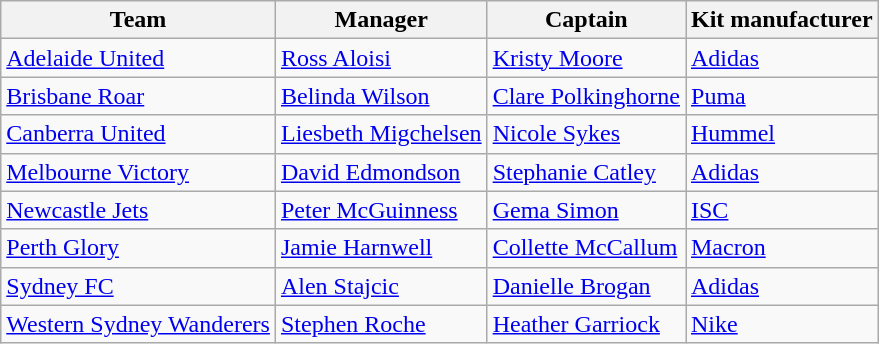<table class="wikitable sortable" style="text-align: left">
<tr>
<th>Team</th>
<th>Manager</th>
<th>Captain</th>
<th>Kit manufacturer</th>
</tr>
<tr>
<td><a href='#'>Adelaide United</a></td>
<td> <a href='#'>Ross Aloisi</a></td>
<td> <a href='#'>Kristy Moore</a></td>
<td><a href='#'>Adidas</a></td>
</tr>
<tr>
<td><a href='#'>Brisbane Roar</a></td>
<td> <a href='#'>Belinda Wilson</a></td>
<td> <a href='#'>Clare Polkinghorne</a></td>
<td><a href='#'>Puma</a></td>
</tr>
<tr>
<td><a href='#'>Canberra United</a></td>
<td> <a href='#'>Liesbeth Migchelsen</a></td>
<td> <a href='#'>Nicole Sykes</a></td>
<td><a href='#'>Hummel</a></td>
</tr>
<tr>
<td><a href='#'>Melbourne Victory</a></td>
<td> <a href='#'>David Edmondson</a></td>
<td> <a href='#'>Stephanie Catley</a></td>
<td><a href='#'>Adidas</a></td>
</tr>
<tr>
<td><a href='#'>Newcastle Jets</a></td>
<td> <a href='#'>Peter McGuinness</a></td>
<td> <a href='#'>Gema Simon</a></td>
<td><a href='#'>ISC</a></td>
</tr>
<tr>
<td><a href='#'>Perth Glory</a></td>
<td> <a href='#'>Jamie Harnwell</a></td>
<td> <a href='#'>Collette McCallum</a></td>
<td><a href='#'>Macron</a></td>
</tr>
<tr>
<td><a href='#'>Sydney FC</a></td>
<td> <a href='#'>Alen Stajcic</a></td>
<td> <a href='#'>Danielle Brogan</a></td>
<td><a href='#'>Adidas</a></td>
</tr>
<tr>
<td><a href='#'>Western Sydney Wanderers</a></td>
<td> <a href='#'>Stephen Roche</a></td>
<td> <a href='#'>Heather Garriock</a></td>
<td><a href='#'>Nike</a></td>
</tr>
</table>
